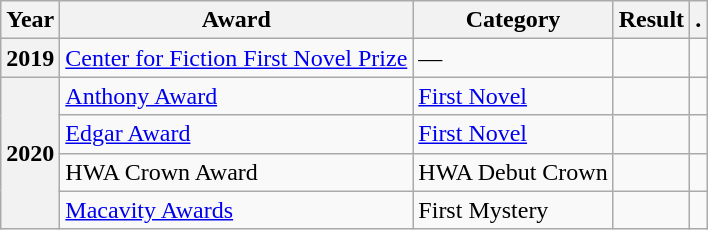<table class="wikitable sortable">
<tr>
<th>Year</th>
<th>Award</th>
<th>Category</th>
<th>Result</th>
<th>.</th>
</tr>
<tr>
<th>2019</th>
<td><a href='#'>Center for Fiction First Novel Prize</a></td>
<td>—</td>
<td></td>
<td></td>
</tr>
<tr>
<th rowspan="4">2020</th>
<td><a href='#'>Anthony Award</a></td>
<td><a href='#'>First Novel</a></td>
<td></td>
<td></td>
</tr>
<tr>
<td><a href='#'>Edgar Award</a></td>
<td><a href='#'>First Novel</a></td>
<td></td>
<td></td>
</tr>
<tr>
<td>HWA Crown Award</td>
<td>HWA Debut Crown</td>
<td></td>
<td></td>
</tr>
<tr>
<td><a href='#'>Macavity Awards</a></td>
<td>First Mystery</td>
<td></td>
<td></td>
</tr>
</table>
